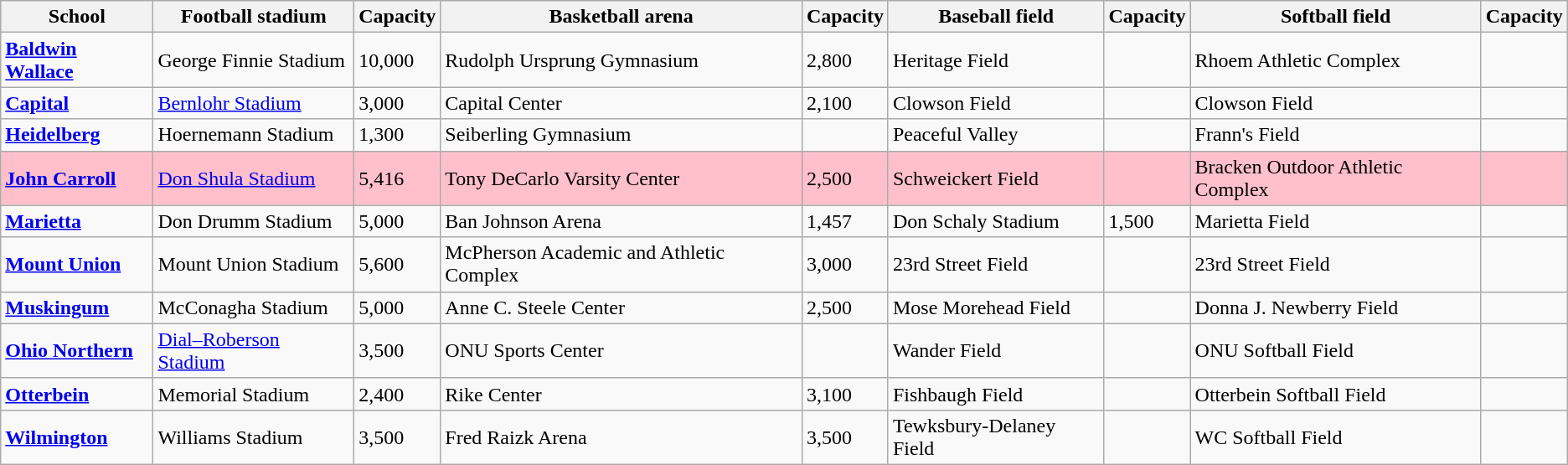<table class="wikitable sortable">
<tr>
<th>School</th>
<th>Football stadium</th>
<th>Capacity</th>
<th>Basketball arena</th>
<th>Capacity</th>
<th>Baseball field</th>
<th>Capacity</th>
<th>Softball field</th>
<th>Capacity</th>
</tr>
<tr>
<td><strong><a href='#'>Baldwin Wallace</a></strong></td>
<td>George Finnie Stadium</td>
<td>10,000</td>
<td>Rudolph Ursprung Gymnasium</td>
<td>2,800</td>
<td>Heritage Field</td>
<td></td>
<td>Rhoem Athletic Complex</td>
<td></td>
</tr>
<tr>
<td><strong><a href='#'>Capital</a></strong></td>
<td><a href='#'>Bernlohr Stadium</a></td>
<td>3,000</td>
<td>Capital Center</td>
<td>2,100</td>
<td>Clowson Field</td>
<td></td>
<td>Clowson Field</td>
<td></td>
</tr>
<tr>
<td><strong><a href='#'>Heidelberg</a></strong></td>
<td>Hoernemann Stadium</td>
<td>1,300</td>
<td>Seiberling Gymnasium</td>
<td></td>
<td>Peaceful Valley</td>
<td></td>
<td>Frann's Field</td>
<td></td>
</tr>
<tr bgcolor=pink>
<td><strong><a href='#'>John Carroll</a></strong></td>
<td><a href='#'>Don Shula Stadium</a></td>
<td>5,416</td>
<td>Tony DeCarlo Varsity Center</td>
<td>2,500</td>
<td>Schweickert Field</td>
<td></td>
<td>Bracken Outdoor Athletic Complex</td>
<td></td>
</tr>
<tr>
<td><strong><a href='#'>Marietta</a></strong></td>
<td>Don Drumm Stadium</td>
<td>5,000</td>
<td>Ban Johnson Arena</td>
<td>1,457</td>
<td>Don Schaly Stadium</td>
<td>1,500</td>
<td>Marietta Field</td>
<td></td>
</tr>
<tr>
<td><strong><a href='#'>Mount Union</a></strong></td>
<td>Mount Union Stadium</td>
<td>5,600</td>
<td>McPherson Academic and Athletic Complex</td>
<td>3,000</td>
<td>23rd Street Field</td>
<td></td>
<td>23rd Street Field</td>
<td></td>
</tr>
<tr>
<td><strong><a href='#'>Muskingum</a></strong></td>
<td>McConagha Stadium</td>
<td>5,000</td>
<td>Anne C. Steele Center</td>
<td>2,500</td>
<td>Mose Morehead Field</td>
<td></td>
<td>Donna J. Newberry Field</td>
<td></td>
</tr>
<tr>
<td><strong><a href='#'>Ohio Northern</a></strong></td>
<td><a href='#'>Dial–Roberson Stadium</a></td>
<td>3,500</td>
<td>ONU Sports Center</td>
<td></td>
<td>Wander Field</td>
<td></td>
<td>ONU Softball Field</td>
<td></td>
</tr>
<tr>
<td><strong><a href='#'>Otterbein</a></strong></td>
<td>Memorial Stadium</td>
<td>2,400</td>
<td>Rike Center</td>
<td>3,100</td>
<td>Fishbaugh Field</td>
<td></td>
<td>Otterbein Softball Field</td>
<td></td>
</tr>
<tr>
<td><strong><a href='#'>Wilmington</a></strong></td>
<td>Williams Stadium</td>
<td>3,500</td>
<td>Fred Raizk Arena</td>
<td>3,500</td>
<td>Tewksbury-Delaney Field</td>
<td></td>
<td>WC Softball Field</td>
<td></td>
</tr>
</table>
